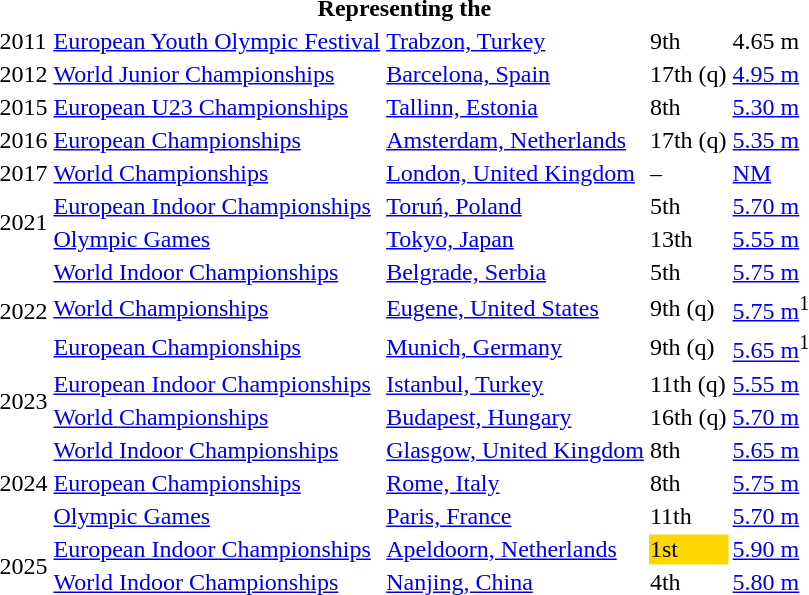<table>
<tr>
<th colspan="6">Representing the </th>
</tr>
<tr>
<td>2011</td>
<td><a href='#'>European Youth Olympic Festival</a></td>
<td><a href='#'>Trabzon, Turkey</a></td>
<td>9th</td>
<td>4.65 m</td>
</tr>
<tr>
<td>2012</td>
<td><a href='#'>World Junior Championships</a></td>
<td><a href='#'>Barcelona, Spain</a></td>
<td>17th (q)</td>
<td><a href='#'>4.95 m</a></td>
</tr>
<tr>
<td>2015</td>
<td><a href='#'>European U23 Championships</a></td>
<td><a href='#'>Tallinn, Estonia</a></td>
<td>8th</td>
<td><a href='#'>5.30 m</a></td>
</tr>
<tr>
<td>2016</td>
<td><a href='#'>European Championships</a></td>
<td><a href='#'>Amsterdam, Netherlands</a></td>
<td>17th (q)</td>
<td><a href='#'>5.35 m</a></td>
</tr>
<tr>
<td>2017</td>
<td><a href='#'>World Championships</a></td>
<td><a href='#'>London, United Kingdom</a></td>
<td>–</td>
<td><a href='#'>NM</a></td>
</tr>
<tr>
<td rowspan=2>2021</td>
<td><a href='#'>European Indoor Championships</a></td>
<td><a href='#'>Toruń, Poland</a></td>
<td>5th</td>
<td><a href='#'>5.70 m</a></td>
</tr>
<tr>
<td><a href='#'>Olympic Games</a></td>
<td><a href='#'>Tokyo, Japan</a></td>
<td>13th</td>
<td><a href='#'>5.55 m</a></td>
</tr>
<tr>
<td rowspan=3>2022</td>
<td><a href='#'>World Indoor Championships</a></td>
<td><a href='#'>Belgrade, Serbia</a></td>
<td>5th</td>
<td><a href='#'>5.75 m</a></td>
</tr>
<tr>
<td><a href='#'>World Championships</a></td>
<td><a href='#'>Eugene, United States</a></td>
<td>9th (q)</td>
<td><a href='#'>5.75 m</a><sup>1</sup></td>
</tr>
<tr>
<td><a href='#'>European Championships</a></td>
<td><a href='#'>Munich, Germany</a></td>
<td>9th (q)</td>
<td><a href='#'>5.65 m</a><sup>1</sup></td>
</tr>
<tr>
<td rowspan=2>2023</td>
<td><a href='#'>European Indoor Championships</a></td>
<td><a href='#'>Istanbul, Turkey</a></td>
<td>11th (q)</td>
<td><a href='#'>5.55 m</a></td>
</tr>
<tr>
<td><a href='#'>World Championships</a></td>
<td><a href='#'>Budapest, Hungary</a></td>
<td>16th (q)</td>
<td><a href='#'>5.70 m</a></td>
</tr>
<tr>
<td rowspan=3>2024</td>
<td><a href='#'>World Indoor Championships</a></td>
<td><a href='#'>Glasgow, United Kingdom</a></td>
<td>8th</td>
<td><a href='#'>5.65 m</a></td>
</tr>
<tr>
<td><a href='#'>European Championships</a></td>
<td><a href='#'>Rome, Italy</a></td>
<td>8th</td>
<td><a href='#'>5.75 m</a></td>
</tr>
<tr>
<td><a href='#'>Olympic Games</a></td>
<td><a href='#'>Paris, France</a></td>
<td>11th</td>
<td><a href='#'>5.70 m</a></td>
</tr>
<tr>
<td rowspan=2>2025</td>
<td><a href='#'>European Indoor Championships</a></td>
<td><a href='#'>Apeldoorn, Netherlands</a></td>
<td bgcolor=gold>1st</td>
<td><a href='#'>5.90 m</a></td>
</tr>
<tr>
<td><a href='#'>World Indoor Championships</a></td>
<td><a href='#'>Nanjing, China</a></td>
<td>4th</td>
<td><a href='#'>5.80 m</a></td>
</tr>
<tr>
</tr>
</table>
